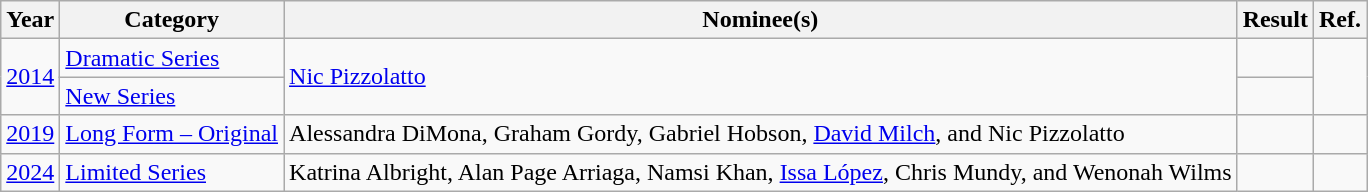<table class="wikitable plainrowheaders">
<tr>
<th>Year</th>
<th>Category</th>
<th>Nominee(s)</th>
<th>Result</th>
<th>Ref.</th>
</tr>
<tr>
<td rowspan="2"><a href='#'>2014</a></td>
<td><a href='#'>Dramatic Series</a></td>
<td rowspan="2"><a href='#'>Nic Pizzolatto</a></td>
<td></td>
<td align="center" rowspan="2"></td>
</tr>
<tr>
<td><a href='#'>New Series</a></td>
<td></td>
</tr>
<tr>
<td><a href='#'>2019</a></td>
<td><a href='#'>Long Form – Original</a></td>
<td>Alessandra DiMona, Graham Gordy, Gabriel Hobson, <a href='#'>David Milch</a>, and Nic Pizzolatto</td>
<td></td>
<td align="center"></td>
</tr>
<tr>
<td><a href='#'>2024</a></td>
<td><a href='#'>Limited Series</a></td>
<td>Katrina Albright, Alan Page Arriaga, Namsi Khan, <a href='#'>Issa López</a>, Chris Mundy, and Wenonah Wilms</td>
<td></td>
<td align="center"></td>
</tr>
</table>
